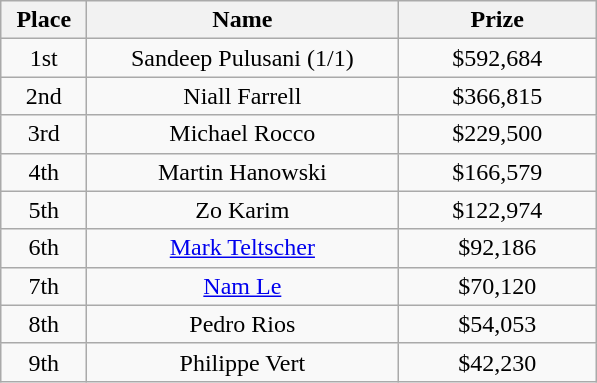<table class="wikitable">
<tr>
<th width="50">Place</th>
<th width="200">Name</th>
<th width="125">Prize</th>
</tr>
<tr>
<td align = "center">1st</td>
<td align = "center">Sandeep Pulusani (1/1)</td>
<td align = "center">$592,684</td>
</tr>
<tr>
<td align = "center">2nd</td>
<td align = "center">Niall Farrell</td>
<td align = "center">$366,815</td>
</tr>
<tr>
<td align = "center">3rd</td>
<td align = "center">Michael Rocco</td>
<td align = "center">$229,500</td>
</tr>
<tr>
<td align = "center">4th</td>
<td align = "center">Martin Hanowski</td>
<td align = "center">$166,579</td>
</tr>
<tr>
<td align = "center">5th</td>
<td align = "center">Zo Karim</td>
<td align = "center">$122,974</td>
</tr>
<tr>
<td align = "center">6th</td>
<td align = "center"><a href='#'>Mark Teltscher</a></td>
<td align = "center">$92,186</td>
</tr>
<tr>
<td align = "center">7th</td>
<td align = "center"><a href='#'>Nam Le</a></td>
<td align = "center">$70,120</td>
</tr>
<tr>
<td align = "center">8th</td>
<td align = "center">Pedro Rios</td>
<td align = "center">$54,053</td>
</tr>
<tr>
<td align = "center">9th</td>
<td align = "center">Philippe Vert</td>
<td align = "center">$42,230</td>
</tr>
</table>
